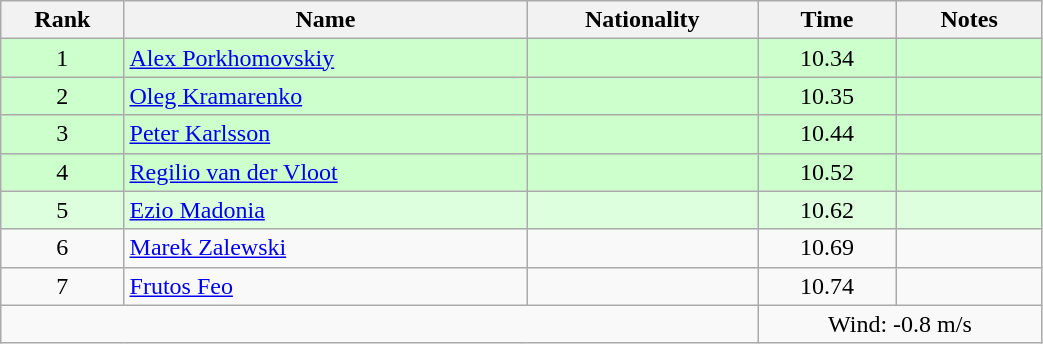<table class="wikitable sortable" style="text-align:center;width: 55%">
<tr>
<th>Rank</th>
<th>Name</th>
<th>Nationality</th>
<th>Time</th>
<th>Notes</th>
</tr>
<tr bgcolor=ccffcc>
<td>1</td>
<td align=left><a href='#'>Alex Porkhomovskiy</a></td>
<td align=left></td>
<td>10.34</td>
<td></td>
</tr>
<tr bgcolor=ccffcc>
<td>2</td>
<td align=left><a href='#'>Oleg Kramarenko</a></td>
<td align=left></td>
<td>10.35</td>
<td></td>
</tr>
<tr bgcolor=ccffcc>
<td>3</td>
<td align=left><a href='#'>Peter Karlsson</a></td>
<td align=left></td>
<td>10.44</td>
<td></td>
</tr>
<tr bgcolor=ccffcc>
<td>4</td>
<td align=left><a href='#'>Regilio van der Vloot</a></td>
<td align=left></td>
<td>10.52</td>
<td></td>
</tr>
<tr bgcolor=ddffdd>
<td>5</td>
<td align=left><a href='#'>Ezio Madonia</a></td>
<td align=left></td>
<td>10.62</td>
<td></td>
</tr>
<tr>
<td>6</td>
<td align=left><a href='#'>Marek Zalewski</a></td>
<td align=left></td>
<td>10.69</td>
<td></td>
</tr>
<tr>
<td>7</td>
<td align=left><a href='#'>Frutos Feo</a></td>
<td align=left></td>
<td>10.74</td>
<td></td>
</tr>
<tr>
<td colspan="3"></td>
<td colspan="2">Wind: -0.8 m/s</td>
</tr>
</table>
